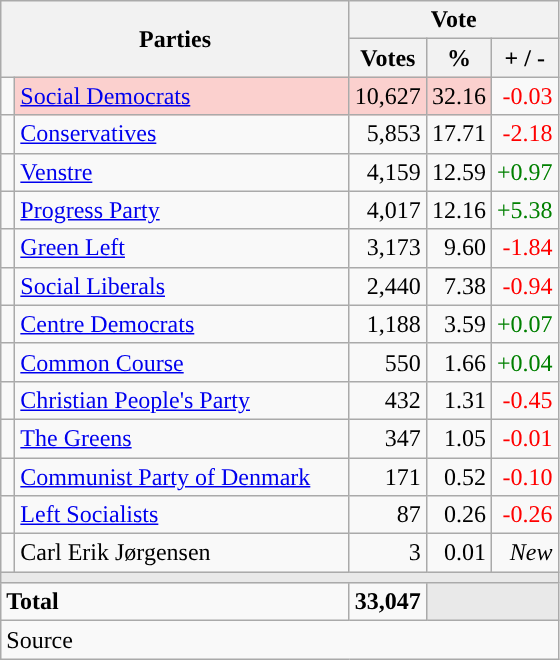<table class="wikitable" style="text-align:right;">
<tr>
<th style="text-align:centre;" rowspan="2" colspan="2" width="225">Parties</th>
<th colspan="3">Vote</th>
</tr>
<tr>
<th width="15">Votes</th>
<th width="15">%</th>
<th width="15">+ / -</th>
</tr>
<tr>
<td width="2" style="color:inherit;background:"></td>
<td bgcolor=#fbd0ce  align="left"><a href='#'>Social Democrats</a></td>
<td bgcolor=#fbd0ce>10,627</td>
<td bgcolor=#fbd0ce>32.16</td>
<td style=color:red;>-0.03</td>
</tr>
<tr>
<td width="2" style="color:inherit;background:"></td>
<td align="left"><a href='#'>Conservatives</a></td>
<td>5,853</td>
<td>17.71</td>
<td style=color:red;>-2.18</td>
</tr>
<tr>
<td width="2" style="color:inherit;background:"></td>
<td align="left"><a href='#'>Venstre</a></td>
<td>4,159</td>
<td>12.59</td>
<td style=color:green;>+0.97</td>
</tr>
<tr>
<td width="2" style="color:inherit;background:"></td>
<td align="left"><a href='#'>Progress Party</a></td>
<td>4,017</td>
<td>12.16</td>
<td style=color:green;>+5.38</td>
</tr>
<tr>
<td width="2" style="color:inherit;background:"></td>
<td align="left"><a href='#'>Green Left</a></td>
<td>3,173</td>
<td>9.60</td>
<td style=color:red;>-1.84</td>
</tr>
<tr>
<td width="2" style="color:inherit;background:"></td>
<td align="left"><a href='#'>Social Liberals</a></td>
<td>2,440</td>
<td>7.38</td>
<td style=color:red;>-0.94</td>
</tr>
<tr>
<td width="2" style="color:inherit;background:"></td>
<td align="left"><a href='#'>Centre Democrats</a></td>
<td>1,188</td>
<td>3.59</td>
<td style=color:green;>+0.07</td>
</tr>
<tr>
<td width="2" style="color:inherit;background:"></td>
<td align="left"><a href='#'>Common Course</a></td>
<td>550</td>
<td>1.66</td>
<td style=color:green;>+0.04</td>
</tr>
<tr>
<td width="2" style="color:inherit;background:"></td>
<td align="left"><a href='#'>Christian People's Party</a></td>
<td>432</td>
<td>1.31</td>
<td style=color:red;>-0.45</td>
</tr>
<tr>
<td width="2" style="color:inherit;background:"></td>
<td align="left"><a href='#'>The Greens</a></td>
<td>347</td>
<td>1.05</td>
<td style=color:red;>-0.01</td>
</tr>
<tr>
<td width="2" style="color:inherit;background:"></td>
<td align="left"><a href='#'>Communist Party of Denmark</a></td>
<td>171</td>
<td>0.52</td>
<td style=color:red;>-0.10</td>
</tr>
<tr>
<td width="2" style="color:inherit;background:"></td>
<td align="left"><a href='#'>Left Socialists</a></td>
<td>87</td>
<td>0.26</td>
<td style=color:red;>-0.26</td>
</tr>
<tr>
<td width="2" style="color:inherit;background:"></td>
<td align="left">Carl Erik Jørgensen</td>
<td>3</td>
<td>0.01</td>
<td><em>New</em></td>
</tr>
<tr>
<td colspan="7" bgcolor="#E9E9E9"></td>
</tr>
<tr>
<td align="left" colspan="2"><strong>Total</strong></td>
<td><strong>33,047</strong></td>
<td bgcolor="#E9E9E9" colspan="2"></td>
</tr>
<tr>
<td align="left" colspan="6">Source</td>
</tr>
</table>
